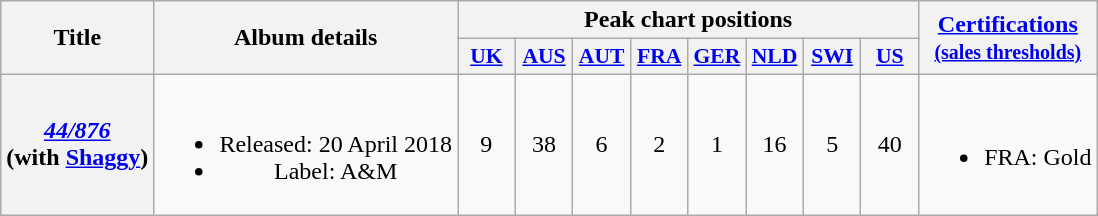<table class="wikitable plainrowheaders" style="text-align:center;" border="1">
<tr>
<th scope="col" rowspan="2">Title</th>
<th scope="col" rowspan="2">Album details</th>
<th scope="col" colspan="8">Peak chart positions</th>
<th scope="col" rowspan="2"><a href='#'>Certifications</a><br><small><a href='#'>(sales thresholds)</a></small></th>
</tr>
<tr>
<th scope="col" style="width:2.2em;font-size:90%;"><a href='#'>UK</a><br></th>
<th scope="col" style="width:2.2em;font-size:90%;"><a href='#'>AUS</a><br></th>
<th scope="col" style="width:2.2em;font-size:90%;"><a href='#'>AUT</a><br></th>
<th scope="col" style="width:2.2em;font-size:90%;"><a href='#'>FRA</a><br></th>
<th scope="col" style="width:2.2em;font-size:90%;"><a href='#'>GER</a><br></th>
<th scope="col" style="width:2.2em;font-size:90%;"><a href='#'>NLD</a><br></th>
<th scope="col" style="width:2.2em;font-size:90%;"><a href='#'>SWI</a><br></th>
<th scope="col" style="width:2.2em;font-size:90%;"><a href='#'>US</a><br></th>
</tr>
<tr>
<th scope="row"><em><a href='#'>44/876</a></em><br><span>(with <a href='#'>Shaggy</a>)</span></th>
<td><br><ul><li>Released: 20 April 2018</li><li>Label: A&M</li></ul></td>
<td>9</td>
<td>38</td>
<td>6</td>
<td>2</td>
<td>1</td>
<td>16</td>
<td>5</td>
<td>40</td>
<td><br><ul><li>FRA: Gold</li></ul></td>
</tr>
</table>
